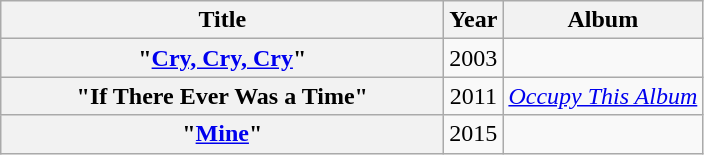<table class="wikitable plainrowheaders" style="text-align:center;" border="1">
<tr>
<th scope="col" style="width:18em;">Title</th>
<th scope="col" style="width:1em;">Year</th>
<th scope="col">Album</th>
</tr>
<tr>
<th scope="row">"<a href='#'>Cry, Cry, Cry</a>"<br></th>
<td>2003</td>
<td></td>
</tr>
<tr>
<th scope="row">"If There Ever Was a Time"</th>
<td>2011</td>
<td><em><a href='#'>Occupy This Album</a></em></td>
</tr>
<tr>
<th scope="row">"<a href='#'>Mine</a>"</th>
<td>2015</td>
<td></td>
</tr>
</table>
